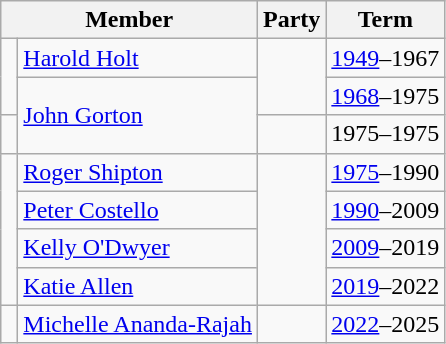<table class="wikitable">
<tr>
<th colspan="2">Member</th>
<th>Party</th>
<th>Term</th>
</tr>
<tr>
<td rowspan=2 > </td>
<td><a href='#'>Harold Holt</a></td>
<td rowspan=2></td>
<td><a href='#'>1949</a>–1967</td>
</tr>
<tr>
<td rowspan=2><a href='#'>John Gorton</a></td>
<td><a href='#'>1968</a>–1975</td>
</tr>
<tr>
<td> </td>
<td></td>
<td>1975–1975</td>
</tr>
<tr>
<td rowspan=4 > </td>
<td><a href='#'>Roger Shipton</a></td>
<td rowspan=4></td>
<td><a href='#'>1975</a>–1990</td>
</tr>
<tr>
<td><a href='#'>Peter Costello</a></td>
<td><a href='#'>1990</a>–2009</td>
</tr>
<tr>
<td><a href='#'>Kelly O'Dwyer</a></td>
<td><a href='#'>2009</a>–2019</td>
</tr>
<tr>
<td><a href='#'>Katie Allen</a></td>
<td><a href='#'>2019</a>–2022</td>
</tr>
<tr>
<td> </td>
<td><a href='#'>Michelle Ananda-Rajah</a></td>
<td></td>
<td><a href='#'>2022</a>–2025</td>
</tr>
</table>
